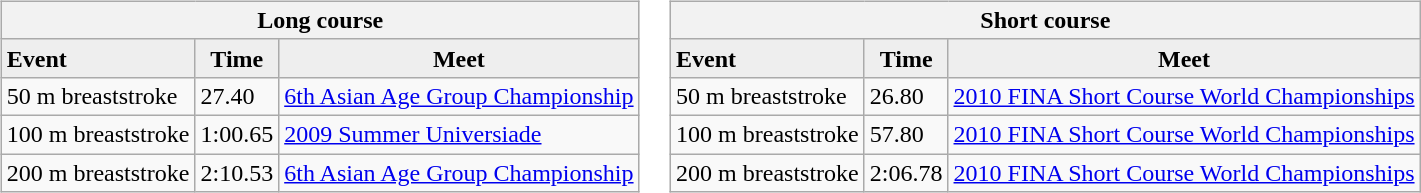<table>
<tr valign=top>
<td><br><table class="wikitable">
<tr>
<th colspan="5">Long course</th>
</tr>
<tr bgcolor="#eeeeee">
<td><strong>Event</strong></td>
<td align="center"><strong>Time</strong></td>
<td align="center"><strong>Meet</strong></td>
</tr>
<tr>
<td>50 m breaststroke</td>
<td>27.40</td>
<td><a href='#'>6th Asian Age Group Championship</a></td>
</tr>
<tr>
<td>100 m breaststroke</td>
<td>1:00.65</td>
<td><a href='#'>2009 Summer Universiade</a></td>
</tr>
<tr>
<td>200 m breaststroke</td>
<td>2:10.53</td>
<td><a href='#'>6th Asian Age Group Championship</a></td>
</tr>
</table>
</td>
<td><br><table class="wikitable">
<tr>
<th colspan="5">Short course</th>
</tr>
<tr bgcolor="#eeeeee">
<td><strong>Event</strong></td>
<td align="center"><strong>Time</strong></td>
<td align="center"><strong>Meet</strong></td>
</tr>
<tr>
<td>50 m breaststroke</td>
<td>26.80</td>
<td><a href='#'>2010 FINA Short Course World Championships</a></td>
</tr>
<tr>
<td>100 m breaststroke</td>
<td>57.80</td>
<td><a href='#'>2010 FINA Short Course World Championships</a></td>
</tr>
<tr>
<td>200 m breaststroke</td>
<td>2:06.78</td>
<td><a href='#'>2010 FINA Short Course World Championships</a></td>
</tr>
</table>
</td>
</tr>
</table>
